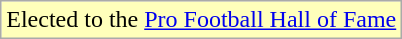<table class="wikitable">
<tr>
<td style="background:#ffb">Elected to the <a href='#'>Pro Football Hall of Fame</a></td>
</tr>
</table>
